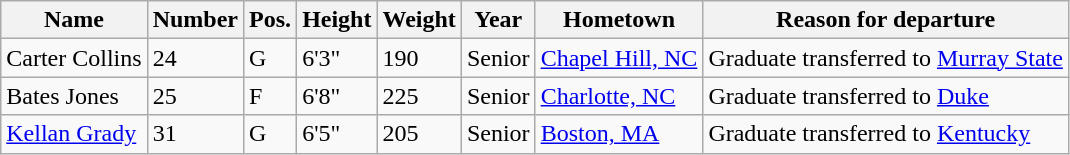<table class="wikitable sortable" border="1">
<tr>
<th>Name</th>
<th>Number</th>
<th>Pos.</th>
<th>Height</th>
<th>Weight</th>
<th>Year</th>
<th>Hometown</th>
<th class="unsortable">Reason for departure</th>
</tr>
<tr>
<td>Carter Collins</td>
<td>24</td>
<td>G</td>
<td>6'3"</td>
<td>190</td>
<td>Senior</td>
<td><a href='#'>Chapel Hill, NC</a></td>
<td>Graduate transferred to <a href='#'>Murray State</a></td>
</tr>
<tr>
<td>Bates Jones</td>
<td>25</td>
<td>F</td>
<td>6'8"</td>
<td>225</td>
<td>Senior</td>
<td><a href='#'>Charlotte, NC</a></td>
<td>Graduate transferred to <a href='#'>Duke</a></td>
</tr>
<tr>
<td><a href='#'>Kellan Grady</a></td>
<td>31</td>
<td>G</td>
<td>6'5"</td>
<td>205</td>
<td>Senior</td>
<td><a href='#'>Boston, MA</a></td>
<td>Graduate transferred to <a href='#'>Kentucky</a></td>
</tr>
</table>
